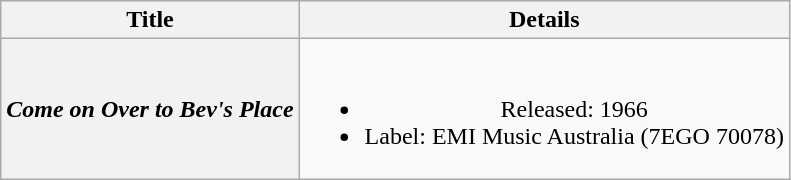<table class="wikitable plainrowheaders" style="text-align:center;" border="1">
<tr>
<th scope="col">Title</th>
<th scope="col">Details</th>
</tr>
<tr>
<th scope="row"><em>Come on Over to Bev's Place</em></th>
<td><br><ul><li>Released: 1966</li><li>Label: EMI Music Australia (7EGO 70078)</li></ul></td>
</tr>
</table>
